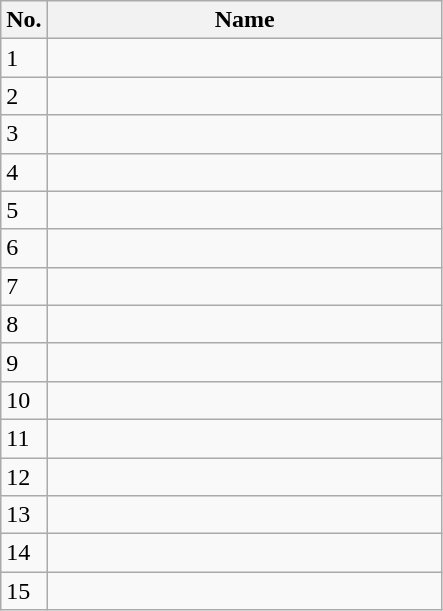<table class=wikitable sortable style=font-size:100%; text-align:center;>
<tr>
<th>No.</th>
<th style=width:16em>Name</th>
</tr>
<tr>
<td>1</td>
<td align=left></td>
</tr>
<tr>
<td>2</td>
<td align=left></td>
</tr>
<tr>
<td>3</td>
<td align=left></td>
</tr>
<tr>
<td>4</td>
<td align=left></td>
</tr>
<tr>
<td>5</td>
<td align=left></td>
</tr>
<tr>
<td>6</td>
<td align=left></td>
</tr>
<tr>
<td>7</td>
<td align=left></td>
</tr>
<tr>
<td>8</td>
<td align=left></td>
</tr>
<tr>
<td>9</td>
<td align=left></td>
</tr>
<tr>
<td>10</td>
<td align=left></td>
</tr>
<tr>
<td>11</td>
<td align=left></td>
</tr>
<tr>
<td>12</td>
<td align=left></td>
</tr>
<tr>
<td>13</td>
<td align=left></td>
</tr>
<tr>
<td>14</td>
<td align=left></td>
</tr>
<tr>
<td>15</td>
<td align=left></td>
</tr>
</table>
